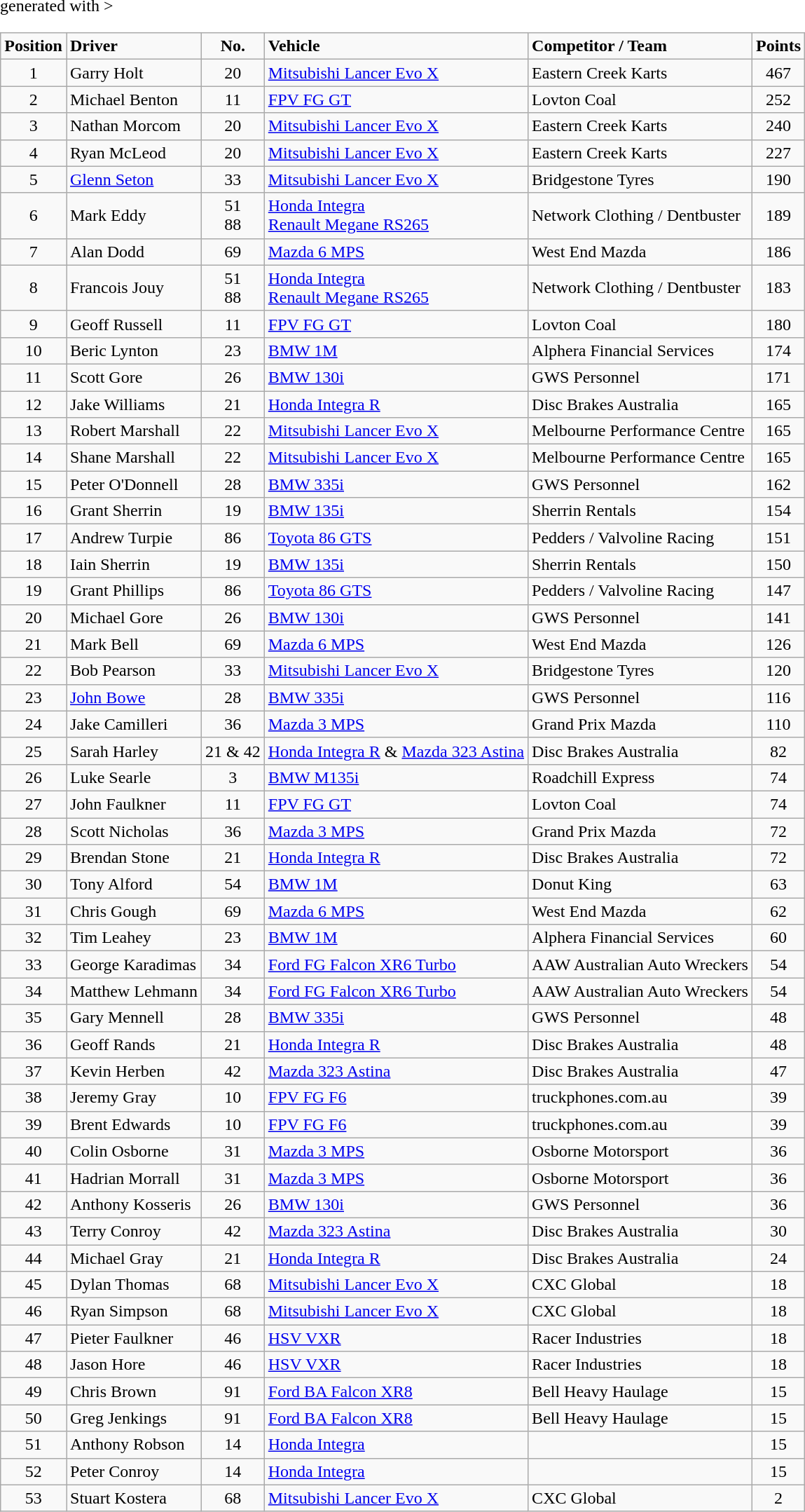<table class="wikitable" <hiddentext>generated with >
<tr style="font-weight:bold">
<td height="14" align="center">Position</td>
<td>Driver</td>
<td align="center">No.</td>
<td>Vehicle</td>
<td>Competitor / Team</td>
<td align="center">Points</td>
</tr>
<tr>
<td height="14" align="center">1</td>
<td>Garry Holt</td>
<td align="center">20</td>
<td><a href='#'>Mitsubishi Lancer Evo X</a></td>
<td>Eastern Creek Karts</td>
<td align="center">467</td>
</tr>
<tr>
<td height="14" align="center">2</td>
<td>Michael Benton</td>
<td align="center">11</td>
<td><a href='#'>FPV FG GT</a></td>
<td>Lovton Coal</td>
<td align="center">252</td>
</tr>
<tr>
<td height="14" align="center">3</td>
<td>Nathan Morcom</td>
<td align="center">20</td>
<td><a href='#'>Mitsubishi Lancer Evo X</a></td>
<td>Eastern Creek Karts</td>
<td align="center">240</td>
</tr>
<tr>
<td height="14" align="center">4</td>
<td>Ryan McLeod</td>
<td align="center">20</td>
<td><a href='#'>Mitsubishi Lancer Evo X</a></td>
<td>Eastern Creek Karts</td>
<td align="center">227</td>
</tr>
<tr>
<td height="14" align="center">5</td>
<td><a href='#'>Glenn Seton</a></td>
<td align="center">33</td>
<td><a href='#'>Mitsubishi Lancer Evo X</a></td>
<td>Bridgestone Tyres</td>
<td align="center">190</td>
</tr>
<tr>
<td height="14" align="center">6</td>
<td>Mark Eddy</td>
<td align="center">51<br>  88</td>
<td><a href='#'>Honda Integra</a><br>  <a href='#'>Renault Megane RS265</a></td>
<td>Network Clothing / Dentbuster</td>
<td align="center">189</td>
</tr>
<tr>
<td height="14" align="center">7</td>
<td>Alan Dodd</td>
<td align="center">69</td>
<td><a href='#'>Mazda 6 MPS</a></td>
<td>West End Mazda</td>
<td align="center">186</td>
</tr>
<tr>
<td height="14" align="center">8</td>
<td>Francois Jouy</td>
<td align="center">51<br>  88</td>
<td><a href='#'>Honda Integra</a><br>  <a href='#'>Renault Megane RS265</a></td>
<td>Network Clothing / Dentbuster</td>
<td align="center">183</td>
</tr>
<tr>
<td height="14" align="center">9</td>
<td>Geoff Russell</td>
<td align="center">11</td>
<td><a href='#'>FPV FG GT</a></td>
<td>Lovton Coal</td>
<td align="center">180</td>
</tr>
<tr>
<td height="14" align="center">10</td>
<td>Beric Lynton</td>
<td align="center">23</td>
<td><a href='#'>BMW 1M</a></td>
<td>Alphera Financial Services</td>
<td align="center">174</td>
</tr>
<tr>
<td height="14" align="center">11</td>
<td>Scott Gore</td>
<td align="center">26</td>
<td><a href='#'>BMW 130i</a></td>
<td>GWS Personnel</td>
<td align="center">171</td>
</tr>
<tr>
<td height="14" align="center">12</td>
<td>Jake Williams</td>
<td align="center">21</td>
<td><a href='#'>Honda Integra R</a></td>
<td>Disc Brakes Australia</td>
<td align="center">165</td>
</tr>
<tr>
<td height="14" align="center">13</td>
<td>Robert Marshall</td>
<td align="center">22</td>
<td><a href='#'>Mitsubishi Lancer Evo X</a></td>
<td>Melbourne Performance Centre</td>
<td align="center">165</td>
</tr>
<tr>
<td height="14" align="center">14</td>
<td>Shane Marshall</td>
<td align="center">22</td>
<td><a href='#'>Mitsubishi Lancer Evo X</a></td>
<td>Melbourne Performance Centre</td>
<td align="center">165</td>
</tr>
<tr>
<td height="14" align="center">15</td>
<td>Peter O'Donnell</td>
<td align="center">28</td>
<td><a href='#'>BMW 335i</a></td>
<td>GWS Personnel</td>
<td align="center">162</td>
</tr>
<tr>
<td height="14" align="center">16</td>
<td>Grant Sherrin</td>
<td align="center">19</td>
<td><a href='#'>BMW 135i</a></td>
<td>Sherrin Rentals</td>
<td align="center">154</td>
</tr>
<tr>
<td height="14" align="center">17</td>
<td>Andrew Turpie</td>
<td align="center">86</td>
<td><a href='#'>Toyota 86 GTS</a></td>
<td>Pedders / Valvoline Racing</td>
<td align="center">151</td>
</tr>
<tr>
<td height="14" align="center">18</td>
<td>Iain Sherrin</td>
<td align="center">19</td>
<td><a href='#'>BMW 135i</a></td>
<td>Sherrin Rentals</td>
<td align="center">150</td>
</tr>
<tr>
<td height="14" align="center">19</td>
<td>Grant Phillips</td>
<td align="center">86</td>
<td><a href='#'>Toyota 86 GTS</a></td>
<td>Pedders / Valvoline Racing</td>
<td align="center">147</td>
</tr>
<tr>
<td height="14" align="center">20</td>
<td>Michael Gore</td>
<td align="center">26</td>
<td><a href='#'>BMW 130i</a></td>
<td>GWS Personnel</td>
<td align="center">141</td>
</tr>
<tr>
<td height="14" align="center">21</td>
<td>Mark Bell</td>
<td align="center">69</td>
<td><a href='#'>Mazda 6 MPS</a></td>
<td>West End Mazda</td>
<td align="center">126</td>
</tr>
<tr>
<td height="14" align="center">22</td>
<td>Bob Pearson</td>
<td align="center">33</td>
<td><a href='#'>Mitsubishi Lancer Evo X</a></td>
<td>Bridgestone Tyres</td>
<td align="center">120</td>
</tr>
<tr>
<td height="14" align="center">23</td>
<td><a href='#'>John Bowe</a></td>
<td align="center">28</td>
<td><a href='#'>BMW 335i</a></td>
<td>GWS Personnel</td>
<td align="center">116</td>
</tr>
<tr>
<td height="14" align="center">24</td>
<td>Jake Camilleri</td>
<td align="center">36</td>
<td><a href='#'>Mazda 3 MPS</a></td>
<td>Grand Prix Mazda</td>
<td align="center">110</td>
</tr>
<tr>
<td height="14" align="center">25</td>
<td>Sarah Harley</td>
<td align="center">21 & 42</td>
<td><a href='#'>Honda Integra R</a> & <a href='#'>Mazda 323 Astina</a></td>
<td>Disc Brakes Australia</td>
<td align="center">82</td>
</tr>
<tr>
<td height="14" align="center">26</td>
<td>Luke Searle</td>
<td align="center">3</td>
<td><a href='#'>BMW M135i</a></td>
<td>Roadchill Express</td>
<td align="center">74</td>
</tr>
<tr>
<td height="14" align="center">27</td>
<td>John Faulkner</td>
<td align="center">11</td>
<td><a href='#'>FPV FG GT</a></td>
<td>Lovton Coal</td>
<td align="center">74</td>
</tr>
<tr>
<td height="14" align="center">28</td>
<td>Scott Nicholas</td>
<td align="center">36</td>
<td><a href='#'>Mazda 3 MPS</a></td>
<td>Grand Prix Mazda</td>
<td align="center">72</td>
</tr>
<tr>
<td height="14" align="center">29</td>
<td>Brendan Stone</td>
<td align="center">21</td>
<td><a href='#'>Honda Integra R</a></td>
<td>Disc Brakes Australia</td>
<td align="center">72</td>
</tr>
<tr>
<td height="14" align="center">30</td>
<td>Tony Alford</td>
<td align="center">54</td>
<td><a href='#'>BMW 1M</a></td>
<td>Donut King</td>
<td align="center">63</td>
</tr>
<tr>
<td height="14" align="center">31</td>
<td>Chris Gough</td>
<td align="center">69</td>
<td><a href='#'>Mazda 6 MPS</a></td>
<td>West End Mazda</td>
<td align="center">62</td>
</tr>
<tr>
<td height="14" align="center">32</td>
<td>Tim Leahey</td>
<td align="center">23</td>
<td><a href='#'>BMW 1M</a></td>
<td>Alphera Financial Services</td>
<td align="center">60</td>
</tr>
<tr>
<td height="14" align="center">33</td>
<td>George Karadimas</td>
<td align="center">34</td>
<td><a href='#'>Ford FG Falcon XR6 Turbo</a></td>
<td>AAW Australian Auto Wreckers</td>
<td align="center">54</td>
</tr>
<tr>
<td height="14" align="center">34</td>
<td>Matthew Lehmann</td>
<td align="center">34</td>
<td><a href='#'>Ford FG Falcon XR6 Turbo</a></td>
<td>AAW Australian Auto Wreckers</td>
<td align="center">54</td>
</tr>
<tr>
<td height="14" align="center">35</td>
<td>Gary Mennell</td>
<td align="center">28</td>
<td><a href='#'>BMW 335i</a></td>
<td>GWS Personnel</td>
<td align="center">48</td>
</tr>
<tr>
<td height="14" align="center">36</td>
<td>Geoff Rands</td>
<td align="center">21</td>
<td><a href='#'>Honda Integra R</a></td>
<td>Disc Brakes Australia</td>
<td align="center">48</td>
</tr>
<tr>
<td height="14" align="center">37</td>
<td>Kevin Herben</td>
<td align="center">42</td>
<td><a href='#'>Mazda 323 Astina</a></td>
<td>Disc Brakes Australia</td>
<td align="center">47</td>
</tr>
<tr>
<td height="14" align="center">38</td>
<td>Jeremy Gray</td>
<td align="center">10</td>
<td><a href='#'>FPV FG F6</a></td>
<td>truckphones.com.au</td>
<td align="center">39</td>
</tr>
<tr>
<td height="14" align="center">39</td>
<td>Brent Edwards</td>
<td align="center">10</td>
<td><a href='#'>FPV FG F6</a></td>
<td>truckphones.com.au</td>
<td align="center">39</td>
</tr>
<tr>
<td height="14" align="center">40</td>
<td>Colin Osborne</td>
<td align="center">31</td>
<td><a href='#'>Mazda 3 MPS</a></td>
<td>Osborne Motorsport</td>
<td align="center">36</td>
</tr>
<tr>
<td height="14" align="center">41</td>
<td>Hadrian Morrall</td>
<td align="center">31</td>
<td><a href='#'>Mazda 3 MPS</a></td>
<td>Osborne Motorsport</td>
<td align="center">36</td>
</tr>
<tr>
<td height="14" align="center">42</td>
<td>Anthony Kosseris</td>
<td align="center">26</td>
<td><a href='#'>BMW 130i</a></td>
<td>GWS Personnel</td>
<td align="center">36</td>
</tr>
<tr>
<td height="14" align="center">43</td>
<td>Terry Conroy</td>
<td align="center">42</td>
<td><a href='#'>Mazda 323 Astina</a></td>
<td>Disc Brakes Australia</td>
<td align="center">30</td>
</tr>
<tr>
<td height="14" align="center">44</td>
<td>Michael Gray</td>
<td align="center">21</td>
<td><a href='#'>Honda Integra R</a></td>
<td>Disc Brakes Australia</td>
<td align="center">24</td>
</tr>
<tr>
<td height="14" align="center">45</td>
<td>Dylan Thomas</td>
<td align="center">68</td>
<td><a href='#'>Mitsubishi Lancer Evo X</a></td>
<td>CXC Global</td>
<td align="center">18</td>
</tr>
<tr>
<td height="14" align="center">46</td>
<td>Ryan Simpson</td>
<td align="center">68</td>
<td><a href='#'>Mitsubishi Lancer Evo X</a></td>
<td>CXC Global</td>
<td align="center">18</td>
</tr>
<tr>
<td height="14" align="center">47</td>
<td>Pieter Faulkner</td>
<td align="center">46</td>
<td><a href='#'>HSV VXR</a></td>
<td>Racer Industries</td>
<td align="center">18</td>
</tr>
<tr>
<td height="14" align="center">48</td>
<td>Jason Hore</td>
<td align="center">46</td>
<td><a href='#'>HSV VXR</a></td>
<td>Racer Industries</td>
<td align="center">18</td>
</tr>
<tr>
<td height="14" align="center">49</td>
<td>Chris Brown</td>
<td align="center">91</td>
<td><a href='#'>Ford BA Falcon XR8</a></td>
<td>Bell Heavy Haulage</td>
<td align="center">15</td>
</tr>
<tr>
<td height="14" align="center">50</td>
<td>Greg Jenkings</td>
<td align="center">91</td>
<td><a href='#'>Ford BA Falcon XR8</a></td>
<td>Bell Heavy Haulage</td>
<td align="center">15</td>
</tr>
<tr>
<td height="14" align="center">51</td>
<td>Anthony Robson</td>
<td align="center">14</td>
<td><a href='#'>Honda Integra</a></td>
<td> </td>
<td align="center">15</td>
</tr>
<tr>
<td height="14" align="center">52</td>
<td>Peter Conroy</td>
<td align="center">14</td>
<td><a href='#'>Honda Integra</a></td>
<td> </td>
<td align="center">15</td>
</tr>
<tr>
<td height="14" align="center">53</td>
<td>Stuart Kostera</td>
<td align="center">68</td>
<td><a href='#'>Mitsubishi Lancer Evo X</a></td>
<td>CXC Global</td>
<td align="center">2</td>
</tr>
</table>
